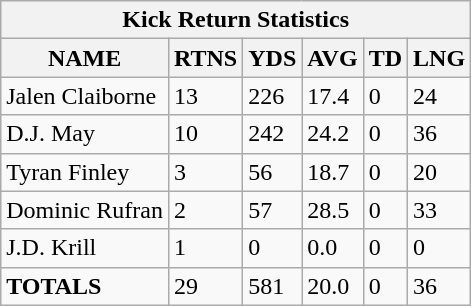<table class="wikitable sortable collapsible collapsed">
<tr>
<th colspan="8">Kick Return Statistics</th>
</tr>
<tr>
<th>NAME</th>
<th>RTNS</th>
<th>YDS</th>
<th>AVG</th>
<th>TD</th>
<th>LNG</th>
</tr>
<tr>
<td>Jalen Claiborne</td>
<td>13</td>
<td>226</td>
<td>17.4</td>
<td>0</td>
<td>24</td>
</tr>
<tr>
<td>D.J. May</td>
<td>10</td>
<td>242</td>
<td>24.2</td>
<td>0</td>
<td>36</td>
</tr>
<tr>
<td>Tyran Finley</td>
<td>3</td>
<td>56</td>
<td>18.7</td>
<td>0</td>
<td>20</td>
</tr>
<tr>
<td>Dominic Rufran</td>
<td>2</td>
<td>57</td>
<td>28.5</td>
<td>0</td>
<td>33</td>
</tr>
<tr>
<td>J.D. Krill</td>
<td>1</td>
<td>0</td>
<td>0.0</td>
<td>0</td>
<td>0</td>
</tr>
<tr>
<td><strong>TOTALS</strong></td>
<td>29</td>
<td>581</td>
<td>20.0</td>
<td>0</td>
<td>36</td>
</tr>
</table>
